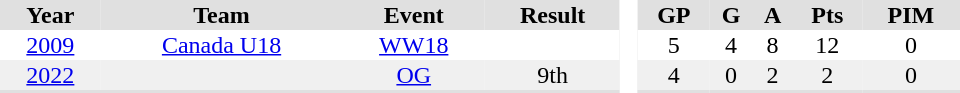<table border="0" cellpadding="1" cellspacing="0" style="text-align:center; width:40em">
<tr ALIGN="centre" bgcolor="#e0e0e0">
<th>Year</th>
<th>Team</th>
<th>Event</th>
<th>Result</th>
<th rowspan="97" bgcolor="#ffffff"> </th>
<th>GP</th>
<th>G</th>
<th>A</th>
<th>Pts</th>
<th>PIM</th>
</tr>
<tr>
<td><a href='#'>2009</a></td>
<td><a href='#'>Canada U18</a></td>
<td><a href='#'>WW18</a></td>
<td></td>
<td>5</td>
<td>4</td>
<td>8</td>
<td>12</td>
<td>0</td>
</tr>
<tr bgcolor="#f0f0f0">
<td><a href='#'>2022</a></td>
<td></td>
<td><a href='#'>OG</a></td>
<td>9th</td>
<td>4</td>
<td>0</td>
<td>2</td>
<td>2</td>
<td>0</td>
</tr>
<tr ALIGN="centre" bgcolor="#e0e0e0">
<th colspan=4></th>
<th></th>
<th></th>
<th></th>
<th></th>
<th></th>
</tr>
</table>
